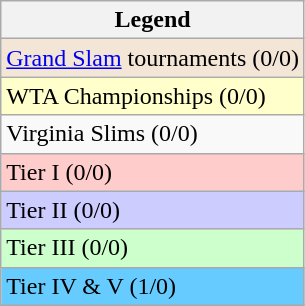<table class="wikitable sortable">
<tr>
<th>Legend</th>
</tr>
<tr>
<td bgcolor="#f3e6d7"><a href='#'>Grand Slam</a> tournaments (0/0)</td>
</tr>
<tr>
<td bgcolor="#ffffcc">WTA Championships (0/0)</td>
</tr>
<tr>
<td>Virginia Slims (0/0)</td>
</tr>
<tr>
<td bgcolor="#ffcccc">Tier I (0/0)</td>
</tr>
<tr>
<td bgcolor="#ccccff">Tier II (0/0)</td>
</tr>
<tr>
<td bgcolor="#CCFFCC">Tier III (0/0)</td>
</tr>
<tr>
<td bgcolor="#66CCFF">Tier IV & V (1/0)</td>
</tr>
</table>
